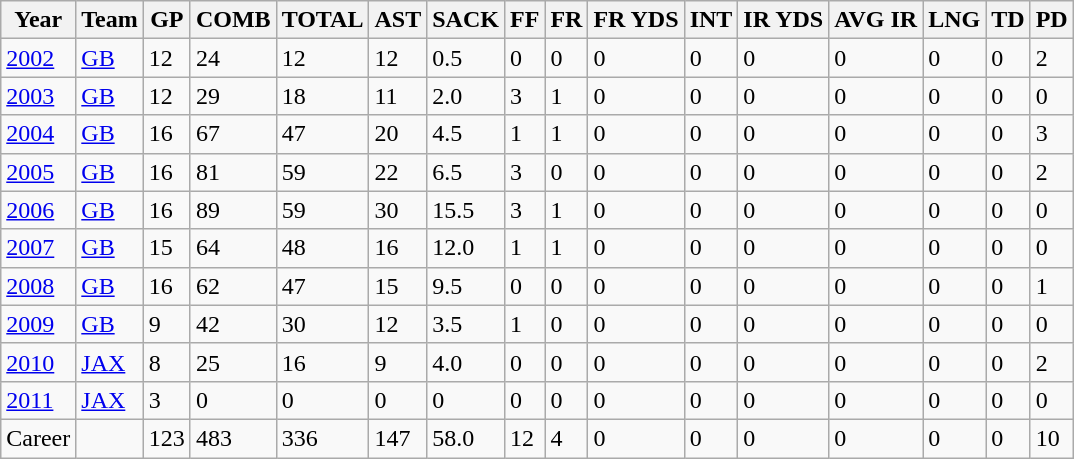<table class="wikitable">
<tr>
<th>Year</th>
<th>Team</th>
<th>GP</th>
<th>COMB</th>
<th>TOTAL</th>
<th>AST</th>
<th>SACK</th>
<th>FF</th>
<th>FR</th>
<th>FR YDS</th>
<th>INT</th>
<th>IR YDS</th>
<th>AVG IR</th>
<th>LNG</th>
<th>TD</th>
<th>PD</th>
</tr>
<tr>
<td><a href='#'>2002</a></td>
<td><a href='#'>GB</a></td>
<td>12</td>
<td>24</td>
<td>12</td>
<td>12</td>
<td>0.5</td>
<td>0</td>
<td>0</td>
<td>0</td>
<td>0</td>
<td>0</td>
<td>0</td>
<td>0</td>
<td>0</td>
<td>2</td>
</tr>
<tr>
<td><a href='#'>2003</a></td>
<td><a href='#'>GB</a></td>
<td>12</td>
<td>29</td>
<td>18</td>
<td>11</td>
<td>2.0</td>
<td>3</td>
<td>1</td>
<td>0</td>
<td>0</td>
<td>0</td>
<td>0</td>
<td>0</td>
<td>0</td>
<td>0</td>
</tr>
<tr>
<td><a href='#'>2004</a></td>
<td><a href='#'>GB</a></td>
<td>16</td>
<td>67</td>
<td>47</td>
<td>20</td>
<td>4.5</td>
<td>1</td>
<td>1</td>
<td>0</td>
<td>0</td>
<td>0</td>
<td>0</td>
<td>0</td>
<td>0</td>
<td>3</td>
</tr>
<tr>
<td><a href='#'>2005</a></td>
<td><a href='#'>GB</a></td>
<td>16</td>
<td>81</td>
<td>59</td>
<td>22</td>
<td>6.5</td>
<td>3</td>
<td>0</td>
<td>0</td>
<td>0</td>
<td>0</td>
<td>0</td>
<td>0</td>
<td>0</td>
<td>2</td>
</tr>
<tr>
<td><a href='#'>2006</a></td>
<td><a href='#'>GB</a></td>
<td>16</td>
<td>89</td>
<td>59</td>
<td>30</td>
<td>15.5</td>
<td>3</td>
<td>1</td>
<td>0</td>
<td>0</td>
<td>0</td>
<td>0</td>
<td>0</td>
<td>0</td>
<td>0</td>
</tr>
<tr>
<td><a href='#'>2007</a></td>
<td><a href='#'>GB</a></td>
<td>15</td>
<td>64</td>
<td>48</td>
<td>16</td>
<td>12.0</td>
<td>1</td>
<td>1</td>
<td>0</td>
<td>0</td>
<td>0</td>
<td>0</td>
<td>0</td>
<td>0</td>
<td>0</td>
</tr>
<tr>
<td><a href='#'>2008</a></td>
<td><a href='#'>GB</a></td>
<td>16</td>
<td>62</td>
<td>47</td>
<td>15</td>
<td>9.5</td>
<td>0</td>
<td>0</td>
<td>0</td>
<td>0</td>
<td>0</td>
<td>0</td>
<td>0</td>
<td>0</td>
<td>1</td>
</tr>
<tr>
<td><a href='#'>2009</a></td>
<td><a href='#'>GB</a></td>
<td>9</td>
<td>42</td>
<td>30</td>
<td>12</td>
<td>3.5</td>
<td>1</td>
<td>0</td>
<td>0</td>
<td>0</td>
<td>0</td>
<td>0</td>
<td>0</td>
<td>0</td>
<td>0</td>
</tr>
<tr>
<td><a href='#'>2010</a></td>
<td><a href='#'>JAX</a></td>
<td>8</td>
<td>25</td>
<td>16</td>
<td>9</td>
<td>4.0</td>
<td>0</td>
<td>0</td>
<td>0</td>
<td>0</td>
<td>0</td>
<td>0</td>
<td>0</td>
<td>0</td>
<td>2</td>
</tr>
<tr>
<td><a href='#'>2011</a></td>
<td><a href='#'>JAX</a></td>
<td>3</td>
<td>0</td>
<td>0</td>
<td>0</td>
<td>0</td>
<td>0</td>
<td>0</td>
<td>0</td>
<td>0</td>
<td>0</td>
<td>0</td>
<td>0</td>
<td>0</td>
<td>0</td>
</tr>
<tr>
<td>Career</td>
<td></td>
<td>123</td>
<td>483</td>
<td>336</td>
<td>147</td>
<td>58.0</td>
<td>12</td>
<td>4</td>
<td>0</td>
<td>0</td>
<td>0</td>
<td>0</td>
<td>0</td>
<td>0</td>
<td>10</td>
</tr>
</table>
